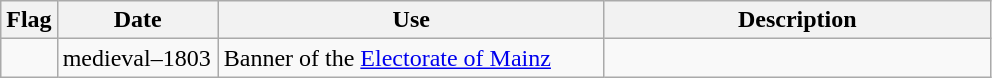<table class="wikitable">
<tr>
<th>Flag</th>
<th style="width:100px">Date</th>
<th style="width:250px">Use</th>
<th style="width:250px">Description</th>
</tr>
<tr>
<td></td>
<td>medieval–1803</td>
<td>Banner of the <a href='#'>Electorate of Mainz</a></td>
<td></td>
</tr>
</table>
